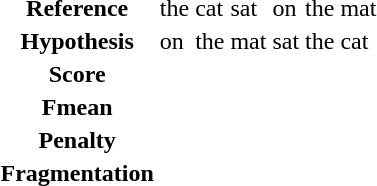<table>
<tr>
<th>Reference</th>
<td>the</td>
<td>cat</td>
<td>sat</td>
<td>on</td>
<td>the</td>
<td>mat</td>
</tr>
<tr>
<th>Hypothesis</th>
<td>on</td>
<td>the</td>
<td>mat</td>
<td>sat</td>
<td>the</td>
<td>cat</td>
</tr>
<tr>
<th>Score</th>
<td colspan="6"></td>
</tr>
<tr>
<th>Fmean</th>
<td colspan="6"></td>
</tr>
<tr>
<th>Penalty</th>
<td colspan="6"></td>
</tr>
<tr>
<th>Fragmentation</th>
<td colspan="6"></td>
</tr>
</table>
